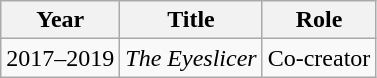<table class="wikitable">
<tr>
<th>Year</th>
<th>Title</th>
<th>Role</th>
</tr>
<tr>
<td>2017–2019</td>
<td><em>The Eyeslicer</em></td>
<td>Co-creator</td>
</tr>
</table>
